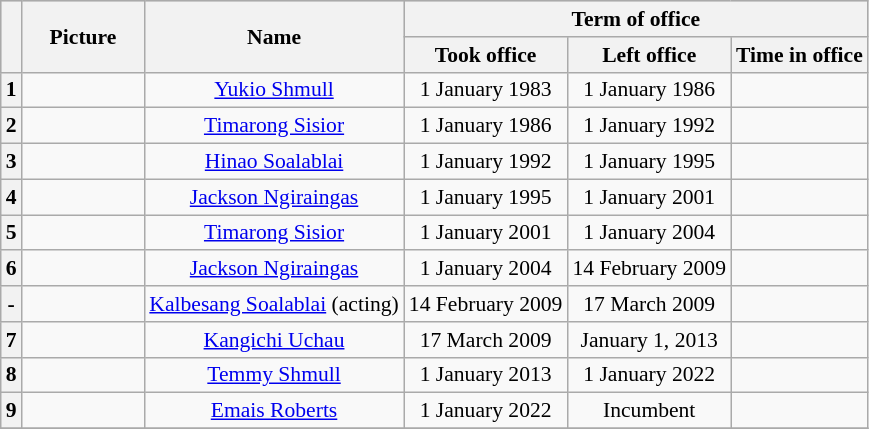<table class="wikitable" style="font-size:90%;text-align:center">
<tr bgcolor=#cccccc>
<th rowspan="2"></th>
<th rowspan="2" style="width:75px;">Picture</th>
<th rowspan="2">Name</th>
<th colspan="3"><strong>Term of office</strong></th>
</tr>
<tr>
<th>Took office</th>
<th>Left office</th>
<th><strong>Time in office</strong></th>
</tr>
<tr>
<th>1</th>
<td></td>
<td><a href='#'>Yukio Shmull</a><br></td>
<td>1 January 1983</td>
<td>1 January 1986</td>
<td></td>
</tr>
<tr>
<th>2</th>
<td></td>
<td><a href='#'>Timarong Sisior</a></td>
<td>1 January 1986</td>
<td>1 January 1992</td>
<td></td>
</tr>
<tr>
<th>3</th>
<td></td>
<td><a href='#'>Hinao Soalablai</a></td>
<td>1 January 1992</td>
<td>1 January 1995</td>
<td></td>
</tr>
<tr>
<th>4</th>
<td></td>
<td><a href='#'>Jackson Ngiraingas</a></td>
<td>1 January 1995</td>
<td>1 January 2001</td>
<td></td>
</tr>
<tr>
<th>5</th>
<td></td>
<td><a href='#'>Timarong Sisior</a></td>
<td>1 January 2001</td>
<td>1 January 2004</td>
<td></td>
</tr>
<tr>
<th>6</th>
<td></td>
<td><a href='#'>Jackson Ngiraingas</a></td>
<td>1 January 2004</td>
<td>14 February 2009</td>
<td></td>
</tr>
<tr>
<th>-</th>
<td></td>
<td><a href='#'>Kalbesang Soalablai</a> (acting)</td>
<td>14 February 2009</td>
<td>17 March 2009</td>
<td></td>
</tr>
<tr>
<th>7</th>
<td></td>
<td><a href='#'>Kangichi Uchau</a></td>
<td>17 March 2009</td>
<td>January 1, 2013</td>
<td></td>
</tr>
<tr>
<th>8</th>
<td></td>
<td><a href='#'>Temmy Shmull</a><br></td>
<td>1 January 2013</td>
<td>1 January 2022</td>
<td></td>
</tr>
<tr>
<th>9</th>
<td></td>
<td><a href='#'>Emais Roberts</a></td>
<td>1 January 2022</td>
<td>Incumbent</td>
<td></td>
</tr>
<tr>
</tr>
</table>
